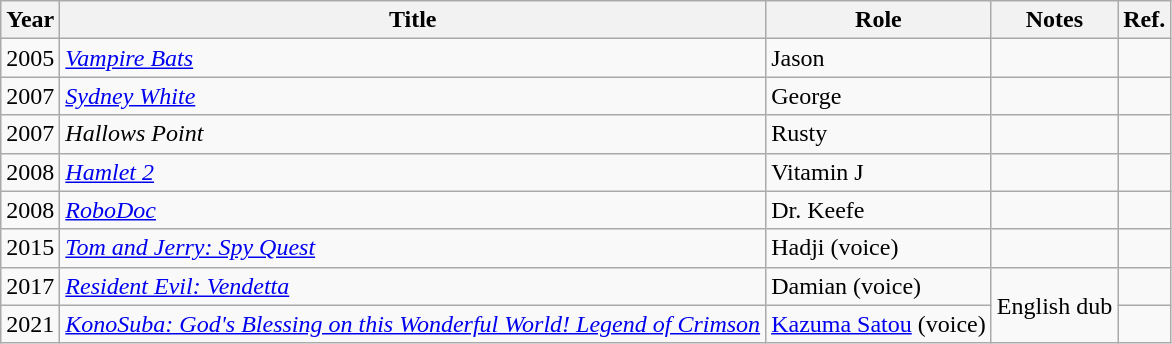<table class="wikitable">
<tr>
<th>Year</th>
<th>Title</th>
<th>Role</th>
<th>Notes</th>
<th>Ref.</th>
</tr>
<tr>
<td>2005</td>
<td><em><a href='#'>Vampire Bats</a></em></td>
<td>Jason</td>
<td></td>
<td></td>
</tr>
<tr>
<td>2007</td>
<td><em><a href='#'>Sydney White</a></em></td>
<td>George</td>
<td></td>
<td></td>
</tr>
<tr>
<td>2007</td>
<td><em>Hallows Point</em></td>
<td>Rusty</td>
<td></td>
<td></td>
</tr>
<tr>
<td>2008</td>
<td><em><a href='#'>Hamlet 2</a></em></td>
<td>Vitamin J</td>
<td></td>
<td></td>
</tr>
<tr>
<td>2008</td>
<td><em><a href='#'>RoboDoc</a></em></td>
<td>Dr. Keefe</td>
<td></td>
<td></td>
</tr>
<tr>
<td>2015</td>
<td><em><a href='#'>Tom and Jerry: Spy Quest</a></em></td>
<td>Hadji (voice)</td>
<td></td>
<td></td>
</tr>
<tr>
<td>2017</td>
<td><em><a href='#'>Resident Evil: Vendetta</a></em></td>
<td>Damian (voice)</td>
<td rowspan = '2'>English dub</td>
<td></td>
</tr>
<tr>
<td>2021</td>
<td><em><a href='#'>KonoSuba: God's Blessing on this Wonderful World! Legend of Crimson</a></em></td>
<td><a href='#'>Kazuma Satou</a> (voice)</td>
<td></td>
</tr>
</table>
